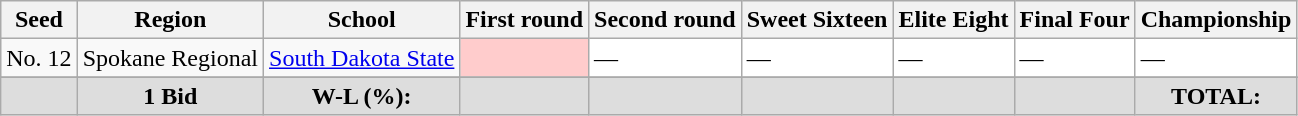<table class="sortable wikitable" style="white-space:nowrap; font-size:100%;">
<tr>
<th>Seed</th>
<th>Region</th>
<th>School</th>
<th>First round</th>
<th>Second round</th>
<th>Sweet Sixteen</th>
<th>Elite Eight</th>
<th>Final Four</th>
<th>Championship</th>
</tr>
<tr>
<td>No. 12</td>
<td>Spokane Regional</td>
<td><a href='#'>South Dakota State</a></td>
<td style="background:#fcc;"></td>
<td style="background:#fff;">—</td>
<td style="background:#fff;">—</td>
<td style="background:#fff;">—</td>
<td style="background:#fff;">—</td>
<td style="background:#fff;">—</td>
</tr>
<tr>
</tr>
<tr class="sortbottom" style="text-align:center; background:#ddd;">
<td></td>
<td><strong>1 Bid</strong></td>
<td><strong>W-L (%):</strong></td>
<td></td>
<td></td>
<td></td>
<td></td>
<td></td>
<td><strong>TOTAL:</strong> </td>
</tr>
</table>
